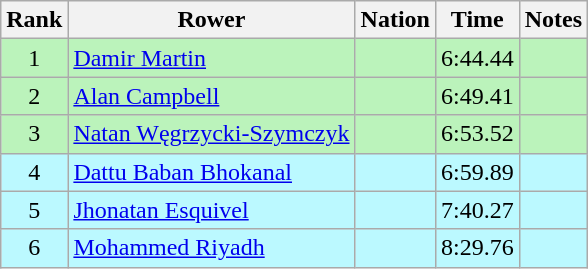<table class="wikitable sortable" style="text-align:center">
<tr>
<th>Rank</th>
<th>Rower</th>
<th>Nation</th>
<th>Time</th>
<th>Notes</th>
</tr>
<tr bgcolor=bbf3bb>
<td>1</td>
<td align=left><a href='#'>Damir Martin</a></td>
<td align=left></td>
<td>6:44.44</td>
<td></td>
</tr>
<tr bgcolor=bbf3bb>
<td>2</td>
<td align=left><a href='#'>Alan Campbell</a></td>
<td align=left></td>
<td>6:49.41</td>
<td></td>
</tr>
<tr bgcolor=bbf3bb>
<td>3</td>
<td align=left><a href='#'>Natan Węgrzycki-Szymczyk</a></td>
<td align=left></td>
<td>6:53.52</td>
<td></td>
</tr>
<tr bgcolor=bbf9ff>
<td>4</td>
<td align=left><a href='#'>Dattu Baban Bhokanal</a></td>
<td align=left></td>
<td>6:59.89</td>
<td></td>
</tr>
<tr bgcolor=bbf9ff>
<td>5</td>
<td align=left><a href='#'>Jhonatan Esquivel</a></td>
<td align=left></td>
<td>7:40.27</td>
<td></td>
</tr>
<tr bgcolor=bbf9ff>
<td>6</td>
<td align=left><a href='#'>Mohammed Riyadh</a></td>
<td align=left></td>
<td>8:29.76</td>
<td></td>
</tr>
</table>
